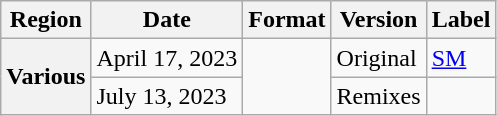<table class="wikitable plainrowheaders">
<tr>
<th scope="col">Region</th>
<th scope="col">Date</th>
<th scope="col">Format</th>
<th scope="col">Version</th>
<th scope="col">Label</th>
</tr>
<tr>
<th scope="row" rowspan="2">Various</th>
<td>April 17, 2023</td>
<td rowspan="2"></td>
<td>Original</td>
<td><a href='#'>SM</a></td>
</tr>
<tr>
<td>July 13, 2023</td>
<td>Remixes</td>
<td></td>
</tr>
</table>
